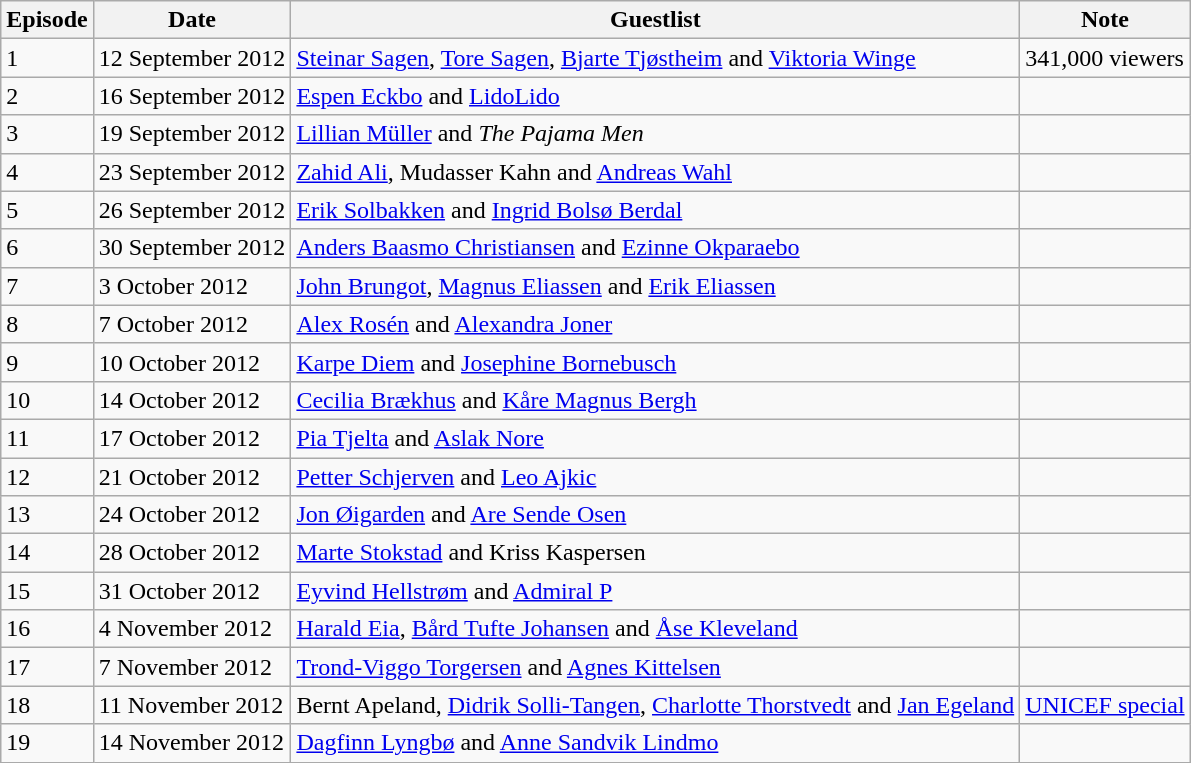<table class="wikitable">
<tr>
<th>Episode</th>
<th>Date</th>
<th>Guestlist</th>
<th>Note</th>
</tr>
<tr>
<td>1</td>
<td>12 September 2012</td>
<td><a href='#'>Steinar Sagen</a>, <a href='#'>Tore Sagen</a>, <a href='#'>Bjarte Tjøstheim</a> and <a href='#'>Viktoria Winge</a></td>
<td>341,000 viewers</td>
</tr>
<tr>
<td>2</td>
<td>16 September 2012</td>
<td><a href='#'>Espen Eckbo</a> and <a href='#'>LidoLido</a></td>
<td></td>
</tr>
<tr>
<td>3</td>
<td>19 September 2012</td>
<td><a href='#'>Lillian Müller</a> and <em>The Pajama Men</em></td>
<td></td>
</tr>
<tr>
<td>4</td>
<td>23 September 2012</td>
<td><a href='#'>Zahid Ali</a>, Mudasser Kahn and <a href='#'>Andreas Wahl</a></td>
<td></td>
</tr>
<tr>
<td>5</td>
<td>26 September 2012</td>
<td><a href='#'>Erik Solbakken</a> and <a href='#'>Ingrid Bolsø Berdal</a></td>
<td></td>
</tr>
<tr>
<td>6</td>
<td>30 September 2012</td>
<td><a href='#'>Anders Baasmo Christiansen</a> and <a href='#'>Ezinne Okparaebo</a></td>
<td></td>
</tr>
<tr>
<td>7</td>
<td>3 October 2012</td>
<td><a href='#'>John Brungot</a>, <a href='#'>Magnus Eliassen</a> and <a href='#'>Erik Eliassen</a></td>
<td></td>
</tr>
<tr>
<td>8</td>
<td>7 October 2012</td>
<td><a href='#'>Alex Rosén</a> and <a href='#'>Alexandra Joner</a></td>
<td></td>
</tr>
<tr>
<td>9</td>
<td>10 October 2012</td>
<td><a href='#'>Karpe Diem</a> and <a href='#'>Josephine Bornebusch</a></td>
<td></td>
</tr>
<tr>
<td>10</td>
<td>14 October 2012</td>
<td><a href='#'>Cecilia Brækhus</a> and <a href='#'>Kåre Magnus Bergh</a></td>
<td></td>
</tr>
<tr>
<td>11</td>
<td>17 October 2012</td>
<td><a href='#'>Pia Tjelta</a> and <a href='#'>Aslak Nore</a></td>
<td></td>
</tr>
<tr>
<td>12</td>
<td>21 October 2012</td>
<td><a href='#'>Petter Schjerven</a> and <a href='#'>Leo Ajkic</a></td>
<td></td>
</tr>
<tr>
<td>13</td>
<td>24 October 2012</td>
<td><a href='#'>Jon Øigarden</a> and <a href='#'>Are Sende Osen</a></td>
<td></td>
</tr>
<tr>
<td>14</td>
<td>28 October 2012</td>
<td><a href='#'>Marte Stokstad</a> and Kriss Kaspersen</td>
<td></td>
</tr>
<tr>
<td>15</td>
<td>31 October 2012</td>
<td><a href='#'>Eyvind Hellstrøm</a> and <a href='#'>Admiral P</a></td>
<td></td>
</tr>
<tr>
<td>16</td>
<td>4 November 2012</td>
<td><a href='#'>Harald Eia</a>, <a href='#'>Bård Tufte Johansen</a> and <a href='#'>Åse Kleveland</a></td>
<td></td>
</tr>
<tr>
<td>17</td>
<td>7 November 2012</td>
<td><a href='#'>Trond-Viggo Torgersen</a> and <a href='#'>Agnes Kittelsen</a></td>
<td></td>
</tr>
<tr>
<td>18</td>
<td>11 November 2012</td>
<td>Bernt Apeland, <a href='#'>Didrik Solli-Tangen</a>, <a href='#'>Charlotte Thorstvedt</a> and <a href='#'>Jan Egeland</a></td>
<td><a href='#'>UNICEF special</a></td>
</tr>
<tr>
<td>19</td>
<td>14 November 2012</td>
<td><a href='#'>Dagfinn Lyngbø</a> and <a href='#'>Anne Sandvik Lindmo</a></td>
<td></td>
</tr>
</table>
